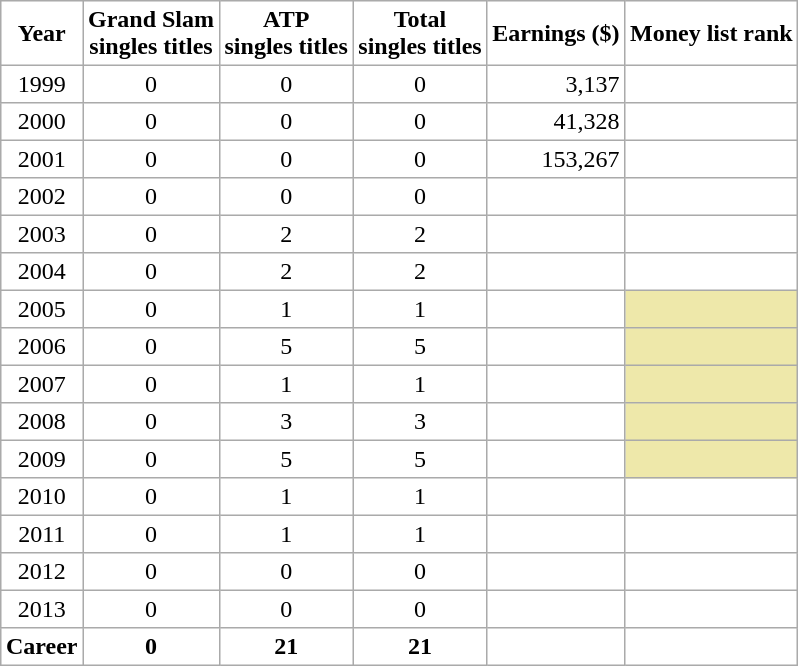<table cellpadding=3 cellspacing=0 border=1 style=font-align:centre;border:#aaa;solid:1;border-collapse:collapse;text-align:center>
<tr>
<th>Year</th>
<th>Grand Slam<br>singles titles</th>
<th>ATP<br>singles titles</th>
<th>Total<br>singles titles</th>
<th>Earnings ($)</th>
<th>Money list rank</th>
</tr>
<tr>
<td>1999</td>
<td>0</td>
<td>0</td>
<td>0</td>
<td align=right>3,137</td>
<td></td>
</tr>
<tr>
<td>2000</td>
<td>0</td>
<td>0</td>
<td>0</td>
<td align=right>41,328</td>
<td></td>
</tr>
<tr>
<td>2001</td>
<td>0</td>
<td>0</td>
<td>0</td>
<td align=right>153,267</td>
<td></td>
</tr>
<tr>
<td>2002</td>
<td>0</td>
<td>0</td>
<td>0</td>
<td align=right></td>
<td></td>
</tr>
<tr>
<td>2003</td>
<td>0</td>
<td>2</td>
<td>2</td>
<td align=right></td>
<td></td>
</tr>
<tr>
<td>2004</td>
<td>0</td>
<td>2</td>
<td>2</td>
<td align=right></td>
<td></td>
</tr>
<tr>
<td>2005</td>
<td>0</td>
<td>1</td>
<td>1</td>
<td align=right></td>
<td bgcolor=eee8aa></td>
</tr>
<tr>
<td>2006</td>
<td>0</td>
<td>5</td>
<td>5</td>
<td align=right></td>
<td bgcolor=eee8aa></td>
</tr>
<tr>
<td>2007</td>
<td>0</td>
<td>1</td>
<td>1</td>
<td align=right></td>
<td bgcolor=eee8aa></td>
</tr>
<tr>
<td>2008</td>
<td>0</td>
<td>3</td>
<td>3</td>
<td align=right></td>
<td bgcolor=eee8aa></td>
</tr>
<tr>
<td>2009</td>
<td>0</td>
<td>5</td>
<td>5</td>
<td align=right></td>
<td bgcolor=eee8aa></td>
</tr>
<tr>
<td>2010</td>
<td>0</td>
<td>1</td>
<td>1</td>
<td align=right></td>
<td></td>
</tr>
<tr>
<td>2011</td>
<td>0</td>
<td>1</td>
<td>1</td>
<td align=right></td>
<td></td>
</tr>
<tr>
<td>2012</td>
<td>0</td>
<td>0</td>
<td>0</td>
<td align=right></td>
<td></td>
</tr>
<tr>
<td>2013</td>
<td>0</td>
<td>0</td>
<td>0</td>
<td align=right></td>
<td></td>
</tr>
<tr>
<th>Career</th>
<th>0</th>
<th>21</th>
<th>21</th>
<th></th>
<th></th>
</tr>
</table>
